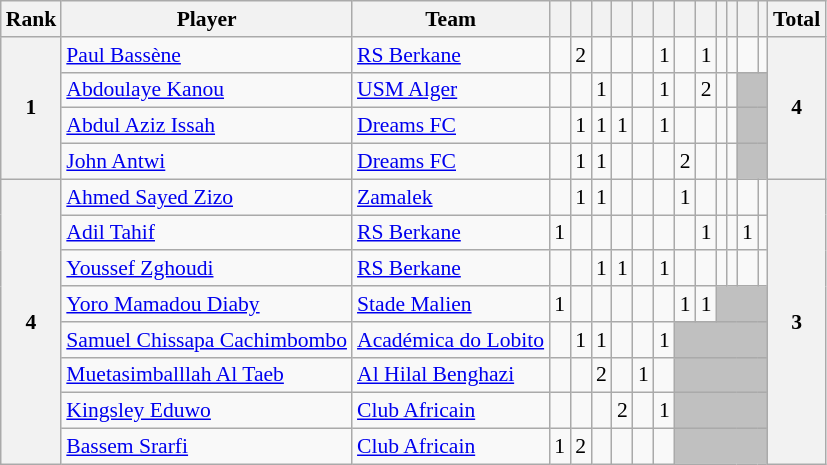<table class="wikitable" style="text-align:center; font-size:90%">
<tr>
<th>Rank</th>
<th>Player</th>
<th>Team</th>
<th></th>
<th></th>
<th></th>
<th></th>
<th></th>
<th></th>
<th></th>
<th></th>
<th></th>
<th></th>
<th></th>
<th></th>
<th>Total</th>
</tr>
<tr>
<th rowspan=4>1</th>
<td align=left> <a href='#'>Paul Bassène</a></td>
<td align=left> <a href='#'>RS Berkane</a></td>
<td></td>
<td>2</td>
<td></td>
<td></td>
<td></td>
<td>1</td>
<td></td>
<td>1</td>
<td></td>
<td></td>
<td></td>
<td></td>
<th rowspan=4>4</th>
</tr>
<tr>
<td align=left> <a href='#'>Abdoulaye Kanou</a></td>
<td align=left> <a href='#'>USM Alger</a></td>
<td></td>
<td></td>
<td>1</td>
<td></td>
<td></td>
<td>1</td>
<td></td>
<td>2</td>
<td></td>
<td></td>
<td bgcolor=silver colspan=2></td>
</tr>
<tr>
<td align=left> <a href='#'>Abdul Aziz Issah</a></td>
<td align=left> <a href='#'>Dreams FC</a></td>
<td></td>
<td>1</td>
<td>1</td>
<td>1</td>
<td></td>
<td>1</td>
<td></td>
<td></td>
<td></td>
<td></td>
<td bgcolor=silver colspan=2></td>
</tr>
<tr>
<td align=left> <a href='#'>John Antwi</a></td>
<td align=left> <a href='#'>Dreams FC</a></td>
<td></td>
<td>1</td>
<td>1</td>
<td></td>
<td></td>
<td></td>
<td>2</td>
<td></td>
<td></td>
<td></td>
<td bgcolor=silver colspan=2></td>
</tr>
<tr>
<th rowspan=8>4</th>
<td align=left> <a href='#'>Ahmed Sayed Zizo</a></td>
<td align=left> <a href='#'>Zamalek</a></td>
<td></td>
<td>1</td>
<td>1</td>
<td></td>
<td></td>
<td></td>
<td>1</td>
<td></td>
<td></td>
<td></td>
<td></td>
<td></td>
<th rowspan=8>3</th>
</tr>
<tr>
<td align=left> <a href='#'>Adil Tahif</a></td>
<td align=left> <a href='#'>RS Berkane</a></td>
<td>1</td>
<td></td>
<td></td>
<td></td>
<td></td>
<td></td>
<td></td>
<td>1</td>
<td></td>
<td></td>
<td>1</td>
<td></td>
</tr>
<tr>
<td align=left> <a href='#'>Youssef Zghoudi</a></td>
<td align=left> <a href='#'>RS Berkane</a></td>
<td></td>
<td></td>
<td>1</td>
<td>1</td>
<td></td>
<td>1</td>
<td></td>
<td></td>
<td></td>
<td></td>
<td></td>
<td></td>
</tr>
<tr>
<td align=left> <a href='#'>Yoro Mamadou Diaby</a></td>
<td align=left> <a href='#'>Stade Malien</a></td>
<td>1</td>
<td></td>
<td></td>
<td></td>
<td></td>
<td></td>
<td>1</td>
<td>1</td>
<td bgcolor=silver colspan=4></td>
</tr>
<tr>
<td align=left> <a href='#'>Samuel Chissapa Cachimbombo</a></td>
<td align=left> <a href='#'>Académica do Lobito</a></td>
<td></td>
<td>1</td>
<td>1</td>
<td></td>
<td></td>
<td>1</td>
<td bgcolor=silver colspan=6></td>
</tr>
<tr>
<td align=left> <a href='#'>Muetasimballlah Al Taeb</a></td>
<td align=left> <a href='#'>Al Hilal Benghazi</a></td>
<td></td>
<td></td>
<td>2</td>
<td></td>
<td>1</td>
<td></td>
<td bgcolor=silver colspan=6></td>
</tr>
<tr>
<td align=left> <a href='#'>Kingsley Eduwo</a></td>
<td align=left> <a href='#'>Club Africain</a></td>
<td></td>
<td></td>
<td></td>
<td>2</td>
<td></td>
<td>1</td>
<td bgcolor=silver colspan=6></td>
</tr>
<tr>
<td align=left> <a href='#'>Bassem Srarfi</a></td>
<td align=left> <a href='#'>Club Africain</a></td>
<td>1</td>
<td>2</td>
<td></td>
<td></td>
<td></td>
<td></td>
<td bgcolor=silver colspan=6></td>
</tr>
</table>
